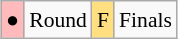<table class="wikitable" style="margin:0.5em auto; font-size:90%; line-height:1.25em;">
<tr>
<td bgcolor="#FFBBBB" align=center>●</td>
<td>Round</td>
<td bgcolor="#FFDF80" align=center>F</td>
<td>Finals</td>
</tr>
</table>
